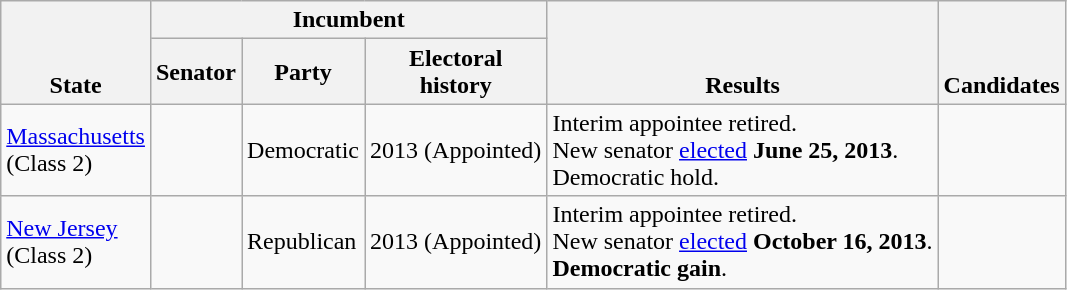<table class="wikitable sortable">
<tr style="vertical-align:bottom">
<th rowspan=2>State<br></th>
<th colspan=3>Incumbent</th>
<th rowspan=2>Results</th>
<th rowspan=2>Candidates</th>
</tr>
<tr>
<th>Senator</th>
<th>Party</th>
<th>Electoral<br>history</th>
</tr>
<tr>
<td><a href='#'>Massachusetts</a><br>(Class 2)</td>
<td></td>
<td>Democratic</td>
<td nowrap>2013 (Appointed)</td>
<td>Interim appointee retired.<br>New senator <a href='#'>elected</a> <strong>June 25, 2013</strong>.<br>Democratic hold.</td>
<td nowrap></td>
</tr>
<tr>
<td><a href='#'>New Jersey</a><br>(Class 2)</td>
<td></td>
<td>Republican</td>
<td nowrap>2013 (Appointed)</td>
<td>Interim appointee retired.<br>New senator <a href='#'>elected</a> <strong>October 16, 2013</strong>.<br><strong>Democratic gain</strong>.</td>
<td nowrap></td>
</tr>
</table>
